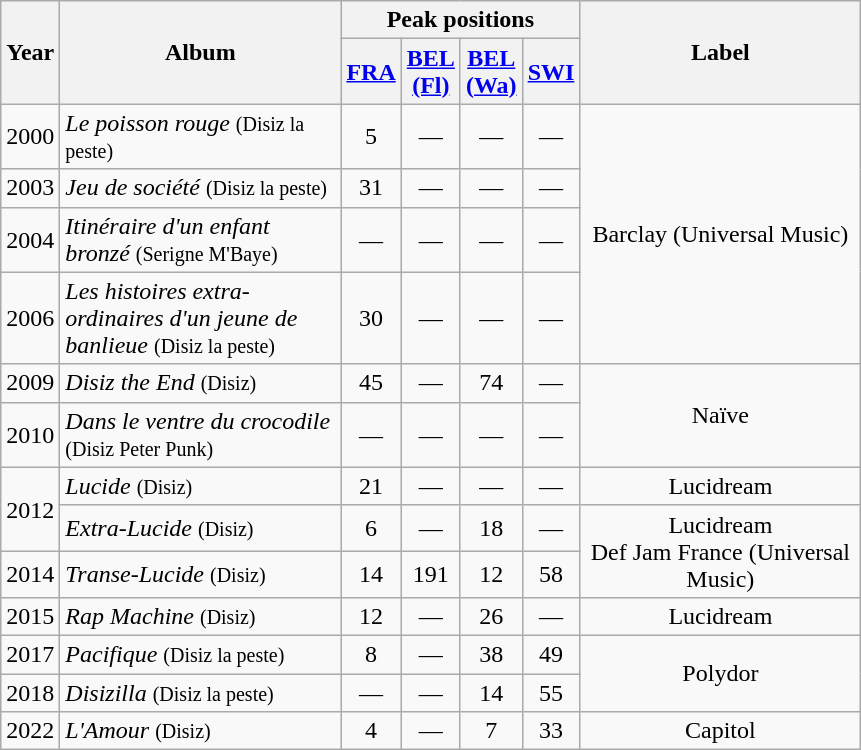<table class="wikitable">
<tr>
<th align="center" rowspan="2" width="10">Year</th>
<th align="center" rowspan="2" width="180">Album</th>
<th align="center" colspan="4" width="40">Peak positions</th>
<th align="center" rowspan="2" width="180">Label</th>
</tr>
<tr>
<th width="20"><a href='#'>FRA</a><br></th>
<th width="20"><a href='#'>BEL<br>(Fl)</a><br></th>
<th width="20"><a href='#'>BEL<br>(Wa)</a><br></th>
<th width="20"><a href='#'>SWI</a><br></th>
</tr>
<tr>
<td align="center">2000</td>
<td><em>Le poisson rouge</em> <small>(Disiz la peste)</small></td>
<td align="center">5</td>
<td align="center">—</td>
<td align="center">—</td>
<td align="center">—</td>
<td align="center" rowspan="4">Barclay (Universal Music)</td>
</tr>
<tr>
<td align="center">2003</td>
<td><em>Jeu de société</em> <small>(Disiz la peste)</small></td>
<td align="center">31</td>
<td align="center">—</td>
<td align="center">—</td>
<td align="center">—</td>
</tr>
<tr>
<td align="center">2004</td>
<td><em>Itinéraire d'un enfant bronzé</em> <small>(Serigne M'Baye)</small></td>
<td align="center">—</td>
<td align="center">—</td>
<td align="center">—</td>
<td align="center">—</td>
</tr>
<tr>
<td align="center">2006</td>
<td><em>Les histoires extra-ordinaires d'un jeune de banlieue</em> <small>(Disiz la peste)</small></td>
<td align="center">30</td>
<td align="center">—</td>
<td align="center">—</td>
<td align="center">—</td>
</tr>
<tr>
<td align="center">2009</td>
<td><em>Disiz the End</em> <small>(Disiz)</small></td>
<td align="center">45</td>
<td align="center">—</td>
<td align="center">74</td>
<td align="center">—</td>
<td align="center" rowspan="2">Naïve</td>
</tr>
<tr>
<td align="center">2010</td>
<td><em>Dans le ventre du crocodile</em> <small>(Disiz Peter Punk)</small></td>
<td align="center">—</td>
<td align="center">—</td>
<td align="center">—</td>
<td align="center">—</td>
</tr>
<tr>
<td align="center" rowspan="2">2012</td>
<td><em>Lucide</em> <small>(Disiz)</small></td>
<td align="center">21</td>
<td align="center">—</td>
<td align="center">—</td>
<td align="center">—</td>
<td align="center">Lucidream</td>
</tr>
<tr>
<td><em>Extra-Lucide</em> <small>(Disiz)</small></td>
<td align="center">6</td>
<td align="center">—</td>
<td align="center">18</td>
<td align="center">—</td>
<td align="center" rowspan="2">Lucidream <br> Def Jam France (Universal Music)</td>
</tr>
<tr>
<td align="center">2014</td>
<td><em>Transe-Lucide</em> <small>(Disiz)</small></td>
<td align="center">14</td>
<td align="center">191</td>
<td align="center">12</td>
<td align="center">58</td>
</tr>
<tr>
<td align="center">2015</td>
<td><em>Rap Machine</em> <small>(Disiz)</small></td>
<td align="center">12</td>
<td align="center">—</td>
<td align="center">26</td>
<td align="center">—</td>
<td align="center">Lucidream</td>
</tr>
<tr>
<td align="center">2017</td>
<td><em>Pacifique</em> <small>(Disiz la peste)</small></td>
<td align="center">8<br></td>
<td align="center">—</td>
<td align="center">38</td>
<td align="center">49</td>
<td align="center" rowspan="2">Polydor</td>
</tr>
<tr>
<td align="center">2018</td>
<td><em>Disizilla</em> <small>(Disiz la peste)</small></td>
<td align="center">—</td>
<td align="center">—</td>
<td align="center">14</td>
<td align="center">55</td>
</tr>
<tr>
<td>2022</td>
<td><em>L'Amour</em> <small>(Disiz)</small></td>
<td align="center">4<br></td>
<td align="center">—</td>
<td align="center">7</td>
<td align="center">33</td>
<td align="center">Capitol</td>
</tr>
</table>
